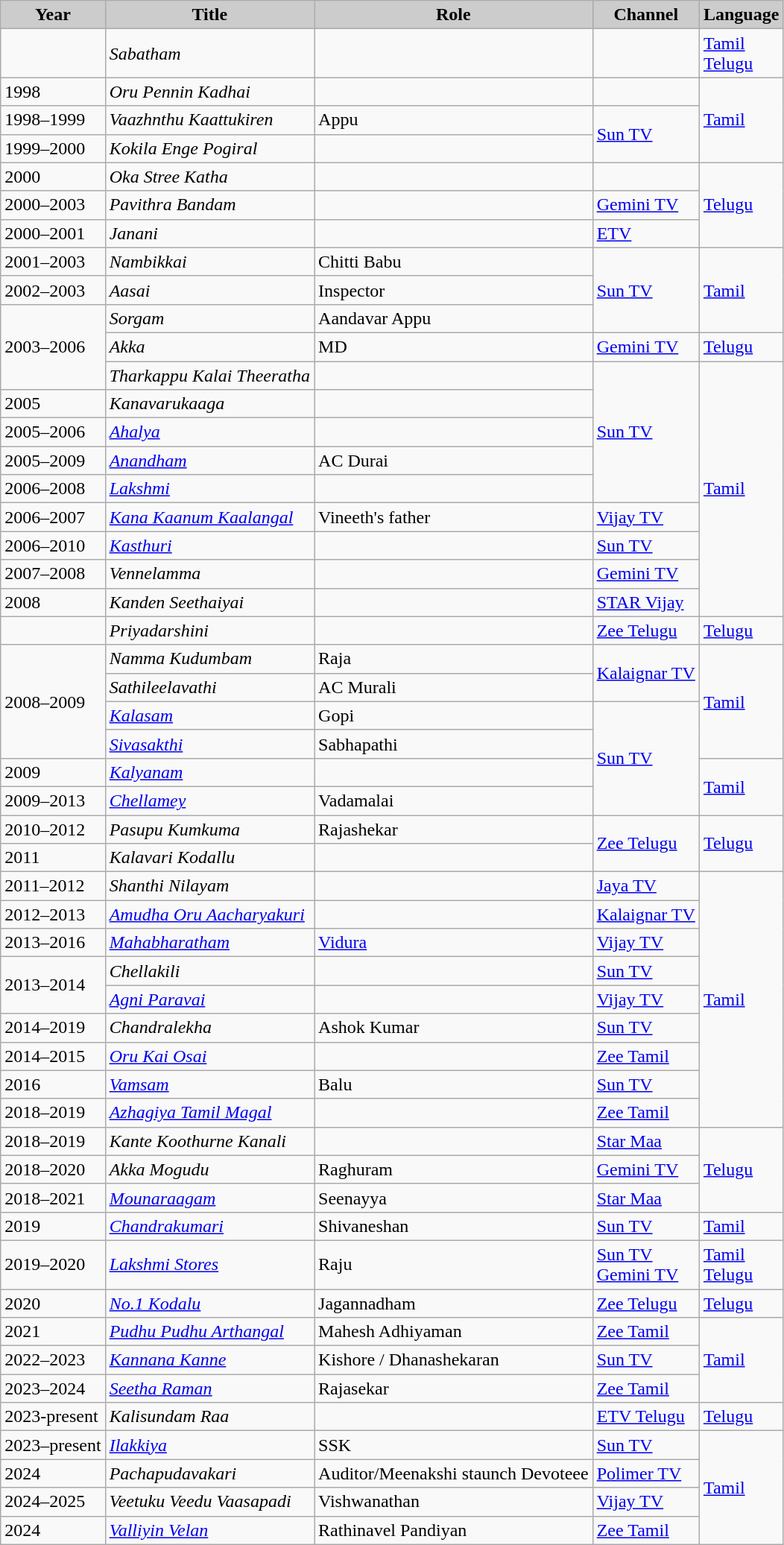<table class="wikitable">
<tr>
<th style="background:#ccc;">Year</th>
<th style="background:#ccc;">Title</th>
<th style="background:#ccc;">Role</th>
<th style="background:#ccc;">Channel</th>
<th style="background:#ccc;">Language</th>
</tr>
<tr>
<td></td>
<td><em>Sabatham</em></td>
<td></td>
<td></td>
<td><a href='#'>Tamil</a><br><a href='#'>Telugu</a></td>
</tr>
<tr>
<td>1998</td>
<td><em>Oru Pennin Kadhai</em></td>
<td></td>
<td></td>
<td rowspan="3"><a href='#'>Tamil</a></td>
</tr>
<tr>
<td>1998–1999</td>
<td><em>Vaazhnthu Kaattukiren</em></td>
<td>Appu</td>
<td rowspan="2"><a href='#'>Sun TV</a></td>
</tr>
<tr>
<td>1999–2000</td>
<td><em>Kokila Enge Pogiral </em></td>
<td></td>
</tr>
<tr>
<td>2000</td>
<td><em>Oka Stree Katha</em></td>
<td></td>
<td></td>
<td rowspan="3"><a href='#'>Telugu</a></td>
</tr>
<tr>
<td>2000–2003</td>
<td><em>Pavithra Bandam</em></td>
<td></td>
<td><a href='#'>Gemini TV</a></td>
</tr>
<tr>
<td>2000–2001</td>
<td><em>Janani</em></td>
<td></td>
<td><a href='#'>ETV</a></td>
</tr>
<tr>
<td>2001–2003</td>
<td><em>Nambikkai</em></td>
<td>Chitti Babu</td>
<td rowspan="3"><a href='#'>Sun TV</a></td>
<td rowspan="3"><a href='#'>Tamil</a></td>
</tr>
<tr>
<td>2002–2003</td>
<td><em>Aasai</em></td>
<td>Inspector</td>
</tr>
<tr>
<td rowspan=3>2003–2006</td>
<td><em>Sorgam</em></td>
<td>Aandavar Appu</td>
</tr>
<tr>
<td><em>Akka</em></td>
<td>MD</td>
<td><a href='#'>Gemini TV</a></td>
<td><a href='#'>Telugu</a></td>
</tr>
<tr>
<td><em>Tharkappu Kalai Theeratha</em></td>
<td></td>
<td rowspan="5"><a href='#'>Sun TV</a></td>
<td rowspan="9"><a href='#'>Tamil</a></td>
</tr>
<tr>
<td>2005</td>
<td><em>Kanavarukaaga</em></td>
<td></td>
</tr>
<tr>
<td>2005–2006</td>
<td><em><a href='#'>Ahalya</a></em></td>
<td></td>
</tr>
<tr>
<td>2005–2009</td>
<td><em><a href='#'>Anandham</a></em></td>
<td>AC Durai</td>
</tr>
<tr>
<td>2006–2008</td>
<td><em><a href='#'>Lakshmi</a></em></td>
<td></td>
</tr>
<tr>
<td>2006–2007</td>
<td><em><a href='#'>Kana Kaanum Kaalangal</a></em></td>
<td>Vineeth's father</td>
<td><a href='#'>Vijay TV</a></td>
</tr>
<tr>
<td>2006–2010</td>
<td><em><a href='#'>Kasthuri</a></em></td>
<td></td>
<td><a href='#'>Sun TV</a></td>
</tr>
<tr>
<td>2007–2008</td>
<td><em>Vennelamma</em></td>
<td></td>
<td><a href='#'>Gemini TV</a></td>
</tr>
<tr>
<td>2008</td>
<td><em>Kanden Seethaiyai</em></td>
<td></td>
<td><a href='#'>STAR Vijay</a></td>
</tr>
<tr>
<td></td>
<td><em>Priyadarshini</em></td>
<td></td>
<td><a href='#'>Zee Telugu</a></td>
<td><a href='#'>Telugu</a></td>
</tr>
<tr>
<td rowspan=4>2008–2009</td>
<td><em>Namma Kudumbam</em></td>
<td>Raja</td>
<td rowspan=2><a href='#'>Kalaignar TV</a></td>
<td rowspan="4"><a href='#'>Tamil</a></td>
</tr>
<tr>
<td><em>Sathileelavathi</em></td>
<td>AC Murali</td>
</tr>
<tr>
<td><em><a href='#'>Kalasam</a></em></td>
<td>Gopi</td>
<td rowspan=4><a href='#'>Sun TV</a></td>
</tr>
<tr>
<td><em><a href='#'>Sivasakthi</a></em></td>
<td>Sabhapathi</td>
</tr>
<tr>
<td>2009</td>
<td><em><a href='#'>Kalyanam</a></em></td>
<td></td>
<td rowspan="2"><a href='#'>Tamil</a></td>
</tr>
<tr>
<td>2009–2013</td>
<td><em><a href='#'>Chellamey</a></em></td>
<td>Vadamalai</td>
</tr>
<tr>
<td>2010–2012</td>
<td><em>Pasupu Kumkuma</em></td>
<td>Rajashekar</td>
<td rowspan="2"><a href='#'>Zee Telugu</a></td>
<td rowspan="2"><a href='#'>Telugu</a></td>
</tr>
<tr>
<td>2011</td>
<td><em>Kalavari Kodallu</em></td>
<td></td>
</tr>
<tr>
<td>2011–2012</td>
<td><em>Shanthi Nilayam</em></td>
<td></td>
<td><a href='#'>Jaya TV</a></td>
<td rowspan="9"><a href='#'>Tamil</a></td>
</tr>
<tr>
<td>2012–2013</td>
<td><em><a href='#'>Amudha Oru Aacharyakuri</a></em></td>
<td></td>
<td><a href='#'>Kalaignar TV</a></td>
</tr>
<tr>
<td>2013–2016</td>
<td><a href='#'><em>Mahabharatham</em></a></td>
<td><a href='#'>Vidura</a></td>
<td><a href='#'>Vijay TV</a></td>
</tr>
<tr>
<td rowspan=2>2013–2014</td>
<td><em>Chellakili</em></td>
<td></td>
<td><a href='#'>Sun TV</a></td>
</tr>
<tr>
<td><em><a href='#'>Agni Paravai</a></em></td>
<td></td>
<td><a href='#'>Vijay TV</a></td>
</tr>
<tr>
<td>2014–2019</td>
<td><em>Chandralekha</em></td>
<td>Ashok Kumar</td>
<td><a href='#'>Sun TV</a></td>
</tr>
<tr>
<td>2014–2015</td>
<td><em><a href='#'>Oru Kai Osai</a></em></td>
<td></td>
<td><a href='#'>Zee Tamil</a></td>
</tr>
<tr>
<td>2016</td>
<td><em><a href='#'>Vamsam</a></em></td>
<td>Balu</td>
<td><a href='#'>Sun TV</a></td>
</tr>
<tr>
<td>2018–2019</td>
<td><em><a href='#'>Azhagiya Tamil Magal</a></em></td>
<td></td>
<td><a href='#'>Zee Tamil</a></td>
</tr>
<tr>
<td>2018–2019</td>
<td><em>Kante Koothurne Kanali</em></td>
<td></td>
<td><a href='#'>Star Maa</a></td>
<td rowspan="3"><a href='#'>Telugu</a></td>
</tr>
<tr>
<td>2018–2020</td>
<td><em>Akka Mogudu</em></td>
<td>Raghuram</td>
<td><a href='#'>Gemini TV</a></td>
</tr>
<tr>
<td>2018–2021</td>
<td><em><a href='#'>Mounaraagam</a></em></td>
<td>Seenayya</td>
<td><a href='#'>Star Maa</a></td>
</tr>
<tr>
<td>2019</td>
<td><em><a href='#'>Chandrakumari</a></em></td>
<td>Shivaneshan</td>
<td><a href='#'>Sun TV</a></td>
<td><a href='#'>Tamil</a></td>
</tr>
<tr>
<td>2019–2020</td>
<td><em><a href='#'>Lakshmi Stores</a></em></td>
<td>Raju</td>
<td><a href='#'>Sun TV</a><br><a href='#'>Gemini TV</a></td>
<td><a href='#'>Tamil</a><br><a href='#'>Telugu</a></td>
</tr>
<tr>
<td>2020</td>
<td><em><a href='#'>No.1 Kodalu</a></em></td>
<td>Jagannadham</td>
<td><a href='#'>Zee Telugu</a></td>
<td><a href='#'>Telugu</a></td>
</tr>
<tr>
<td>2021</td>
<td><em><a href='#'>Pudhu Pudhu Arthangal</a></em></td>
<td>Mahesh Adhiyaman</td>
<td><a href='#'>Zee Tamil</a></td>
<td rowspan="3"><a href='#'>Tamil</a></td>
</tr>
<tr>
<td>2022–2023</td>
<td><em><a href='#'>Kannana Kanne</a></em></td>
<td>Kishore / Dhanashekaran</td>
<td><a href='#'>Sun TV</a></td>
</tr>
<tr>
<td>2023–2024</td>
<td><em><a href='#'>Seetha Raman</a></em></td>
<td>Rajasekar</td>
<td><a href='#'>Zee Tamil</a></td>
</tr>
<tr>
<td>2023-present</td>
<td><em>Kalisundam Raa</em></td>
<td></td>
<td><a href='#'>ETV Telugu</a></td>
<td><a href='#'>Telugu</a></td>
</tr>
<tr>
<td>2023–present</td>
<td><em><a href='#'>Ilakkiya</a></em></td>
<td>SSK</td>
<td><a href='#'>Sun TV</a></td>
<td rowspan="4"><a href='#'>Tamil</a></td>
</tr>
<tr>
<td>2024</td>
<td><em>Pachapudavakari</em></td>
<td>Auditor/Meenakshi staunch Devoteee</td>
<td><a href='#'>Polimer TV</a></td>
</tr>
<tr>
<td>2024–2025</td>
<td><em>Veetuku Veedu Vaasapadi</em></td>
<td>Vishwanathan</td>
<td><a href='#'>Vijay TV</a></td>
</tr>
<tr>
<td>2024</td>
<td><em><a href='#'>Valliyin Velan</a></em></td>
<td>Rathinavel Pandiyan</td>
<td><a href='#'>Zee Tamil</a></td>
</tr>
</table>
